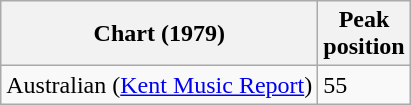<table class="wikitable sortable plainrowheaders">
<tr>
<th scope="col">Chart (1979)</th>
<th scope="col">Peak<br>position</th>
</tr>
<tr>
<td>Australian (<a href='#'>Kent Music Report</a>)</td>
<td>55</td>
</tr>
</table>
